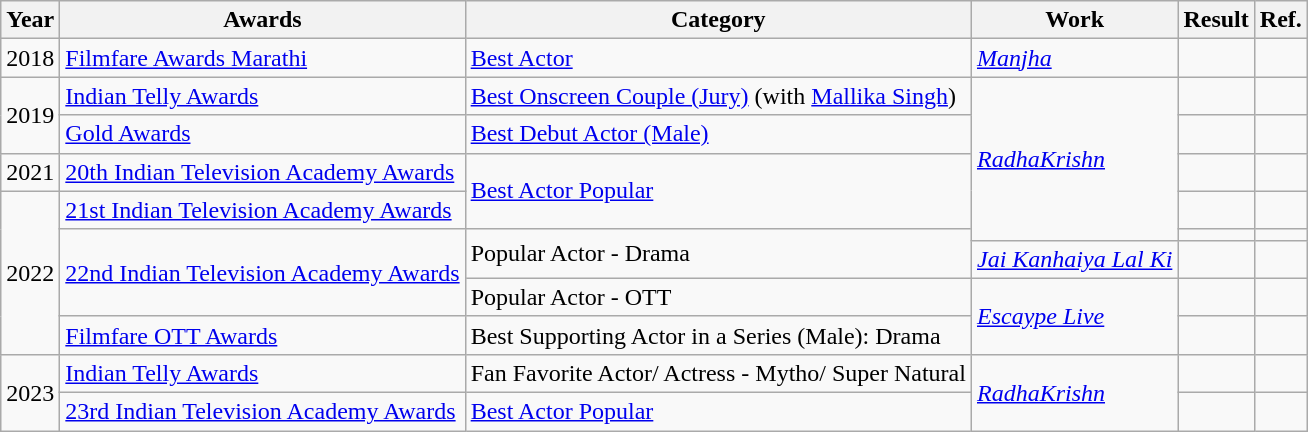<table class="wikitable">
<tr>
<th>Year</th>
<th>Awards</th>
<th>Category</th>
<th>Work</th>
<th>Result</th>
<th>Ref.</th>
</tr>
<tr>
<td>2018</td>
<td><a href='#'>Filmfare Awards Marathi</a></td>
<td><a href='#'>Best Actor</a></td>
<td><em><a href='#'>Manjha</a></em></td>
<td></td>
<td></td>
</tr>
<tr>
<td rowspan="2">2019</td>
<td><a href='#'>Indian Telly Awards</a></td>
<td><a href='#'>Best Onscreen Couple (Jury)</a> (with <a href='#'>Mallika Singh</a>)</td>
<td rowspan="5"><em><a href='#'>RadhaKrishn</a></em></td>
<td></td>
<td></td>
</tr>
<tr>
<td><a href='#'>Gold Awards</a></td>
<td><a href='#'>Best Debut Actor (Male)</a></td>
<td></td>
<td></td>
</tr>
<tr>
<td>2021</td>
<td><a href='#'>20th Indian Television Academy Awards</a></td>
<td rowspan="2"><a href='#'>Best Actor Popular</a></td>
<td></td>
<td></td>
</tr>
<tr>
<td rowspan="5">2022</td>
<td><a href='#'>21st Indian Television Academy Awards</a></td>
<td></td>
<td></td>
</tr>
<tr>
<td rowspan="3"><a href='#'>22nd Indian Television Academy Awards</a></td>
<td rowspan="2">Popular Actor - Drama</td>
<td></td>
<td></td>
</tr>
<tr>
<td><em><a href='#'>Jai Kanhaiya Lal Ki</a></em></td>
<td></td>
<td></td>
</tr>
<tr>
<td>Popular Actor - OTT</td>
<td rowspan="2"><em><a href='#'>Escaype Live</a></em></td>
<td></td>
<td></td>
</tr>
<tr>
<td><a href='#'>Filmfare OTT Awards</a></td>
<td>Best Supporting Actor in a Series (Male): Drama</td>
<td></td>
<td></td>
</tr>
<tr>
<td rowspan="2">2023</td>
<td><a href='#'>Indian Telly Awards</a></td>
<td>Fan Favorite Actor/ Actress - Mytho/ Super Natural</td>
<td rowspan="5"><em><a href='#'>RadhaKrishn</a></em></td>
<td></td>
<td></td>
</tr>
<tr>
<td><a href='#'>23rd Indian Television Academy Awards</a></td>
<td><a href='#'>Best Actor Popular</a></td>
<td></td>
<td></td>
</tr>
</table>
